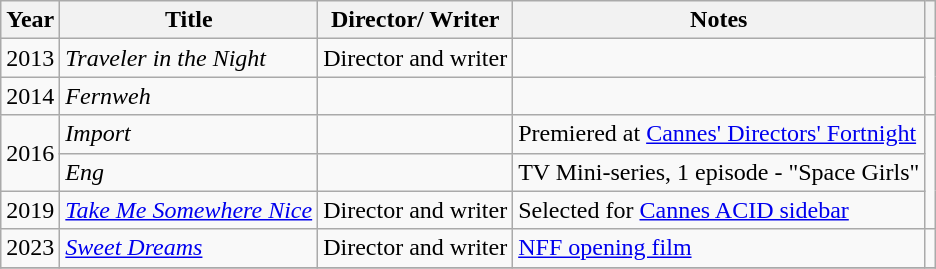<table class="wikitable sortable">
<tr>
<th>Year</th>
<th>Title</th>
<th>Director/ Writer</th>
<th class="unsortable">Notes</th>
<th></th>
</tr>
<tr>
<td>2013</td>
<td><em>Traveler in the Night</em></td>
<td>Director and writer</td>
<td></td>
<td rowspan=2></td>
</tr>
<tr>
<td>2014</td>
<td><em>Fernweh</em></td>
<td></td>
<td></td>
</tr>
<tr>
<td rowspan=2>2016</td>
<td><em>Import</em></td>
<td></td>
<td>Premiered at <a href='#'>Cannes' Directors' Fortnight</a></td>
<td rowspan=3></td>
</tr>
<tr>
<td><em>Eng</em></td>
<td></td>
<td>TV Mini-series, 1 episode - "Space Girls"</td>
</tr>
<tr>
<td>2019</td>
<td><em><a href='#'>Take Me Somewhere Nice</a></em></td>
<td>Director and writer</td>
<td>Selected for <a href='#'>Cannes ACID sidebar</a></td>
</tr>
<tr>
<td>2023</td>
<td><em><a href='#'>Sweet Dreams</a></em></td>
<td>Director and writer</td>
<td><a href='#'>NFF opening film</a></td>
<td></td>
</tr>
<tr>
</tr>
</table>
